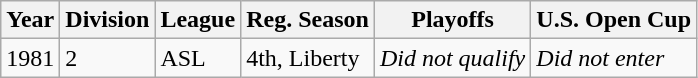<table class="wikitable">
<tr>
<th>Year</th>
<th>Division</th>
<th>League</th>
<th>Reg. Season</th>
<th>Playoffs</th>
<th>U.S. Open Cup</th>
</tr>
<tr>
<td>1981</td>
<td>2</td>
<td>ASL</td>
<td>4th, Liberty</td>
<td><em>Did not qualify</em></td>
<td><em>Did not enter</em></td>
</tr>
</table>
